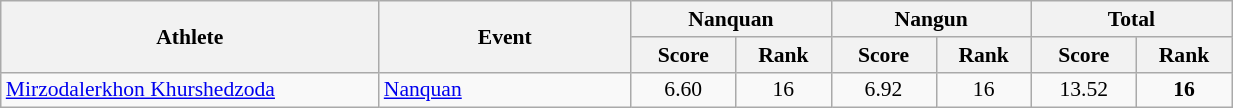<table class="wikitable" width="65%" style="text-align:center; font-size:90%">
<tr>
<th rowspan="2" width="18%">Athlete</th>
<th rowspan="2" width="12%">Event</th>
<th colspan="2" width="9%">Nanquan</th>
<th colspan="2" width="9%">Nangun</th>
<th colspan="2" width="9%">Total</th>
</tr>
<tr>
<th width="5%">Score</th>
<th>Rank</th>
<th width="5%">Score</th>
<th>Rank</th>
<th width="5%">Score</th>
<th>Rank</th>
</tr>
<tr>
<td align="left"><a href='#'>Mirzodalerkhon Khurshedzoda</a></td>
<td align="left"><a href='#'>Nanquan</a></td>
<td>6.60</td>
<td>16</td>
<td>6.92</td>
<td>16</td>
<td>13.52</td>
<td align=center><strong>16</strong></td>
</tr>
</table>
